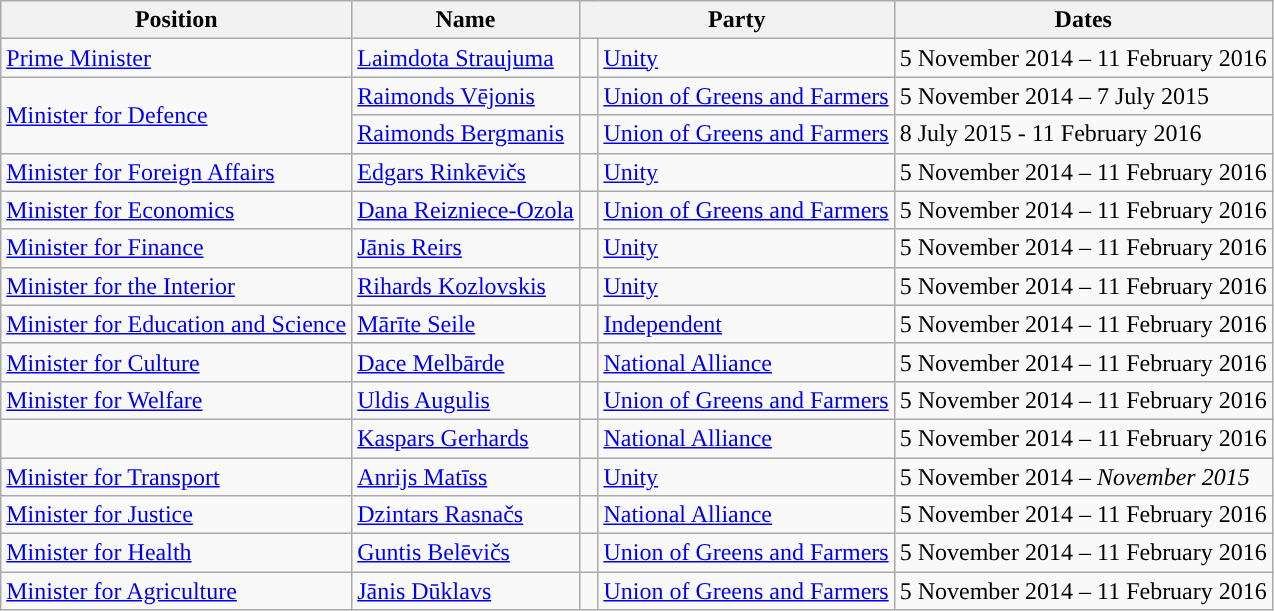<table class="wikitable">
<tr>
<th>Position</th>
<th>Name</th>
<th colspan=2>Party</th>
<th>Dates</th>
</tr>
<tr>
<td><a href='#'>Prime Minister</a></td>
<td><a href='#'>Laimdota Straujuma</a></td>
<td width=5px style="background-color: "></td>
<td><a href='#'>Unity</a></td>
<td>5 November 2014 – 11 February 2016</td>
</tr>
<tr>
<td rowspan="2"><a href='#'>Minister for Defence</a></td>
<td><a href='#'>Raimonds Vējonis</a></td>
<td style="background-color: "></td>
<td><a href='#'>Union of Greens and Farmers</a></td>
<td>5 November 2014 – 7 July 2015</td>
</tr>
<tr>
<td><a href='#'>Raimonds Bergmanis</a></td>
<td style="background-color: "></td>
<td><a href='#'>Union of Greens and Farmers</a></td>
<td>8 July 2015 - 11 February 2016</td>
</tr>
<tr>
<td><a href='#'>Minister for Foreign Affairs</a></td>
<td><a href='#'>Edgars Rinkēvičs</a></td>
<td style="background-color: "></td>
<td><a href='#'>Unity</a></td>
<td>5 November 2014 – 11 February 2016</td>
</tr>
<tr>
<td><a href='#'>Minister for Economics</a></td>
<td><a href='#'>Dana Reizniece-Ozola</a></td>
<td style="background-color: "></td>
<td><a href='#'>Union of Greens and Farmers</a></td>
<td>5 November 2014 – 11 February 2016</td>
</tr>
<tr>
<td><a href='#'>Minister for Finance</a></td>
<td><a href='#'>Jānis Reirs</a></td>
<td style="background-color: "></td>
<td><a href='#'>Unity</a></td>
<td>5 November 2014 – 11 February 2016</td>
</tr>
<tr>
<td><a href='#'>Minister for the Interior</a></td>
<td><a href='#'>Rihards Kozlovskis</a></td>
<td style="background-color: "></td>
<td><a href='#'>Unity</a></td>
<td>5 November 2014 – 11 February 2016</td>
</tr>
<tr>
<td><a href='#'>Minister for Education and Science</a></td>
<td><a href='#'>Mārīte Seile</a></td>
<td style="background-color: "></td>
<td><a href='#'>Independent</a></td>
<td>5 November 2014 – 11 February 2016</td>
</tr>
<tr>
<td><a href='#'>Minister for Culture</a></td>
<td><a href='#'>Dace Melbārde</a></td>
<td style="background-color: "></td>
<td><a href='#'>National Alliance</a></td>
<td>5 November 2014 – 11 February 2016</td>
</tr>
<tr>
<td><a href='#'>Minister for Welfare</a></td>
<td><a href='#'>Uldis Augulis</a></td>
<td style="background-color: "></td>
<td><a href='#'>Union of Greens and Farmers</a></td>
<td>5 November 2014 – 11 February 2016</td>
</tr>
<tr>
<td></td>
<td><a href='#'>Kaspars Gerhards</a></td>
<td style="background-color: "></td>
<td><a href='#'>National Alliance</a></td>
<td>5 November 2014 – 11 February 2016</td>
</tr>
<tr>
<td><a href='#'>Minister for Transport</a></td>
<td><a href='#'>Anrijs Matīss</a></td>
<td style="background-color: "></td>
<td><a href='#'>Unity</a></td>
<td>5 November 2014 – <em>November 2015</em></td>
</tr>
<tr>
<td><a href='#'>Minister for Justice</a></td>
<td><a href='#'>Dzintars Rasnačs</a></td>
<td style="background-color: "></td>
<td><a href='#'>National Alliance</a></td>
<td>5 November 2014 – 11 February 2016</td>
</tr>
<tr>
<td><a href='#'>Minister for Health</a></td>
<td><a href='#'>Guntis Belēvičs</a></td>
<td style="background-color: "></td>
<td><a href='#'>Union of Greens and Farmers</a></td>
<td>5 November 2014 – 11 February 2016</td>
</tr>
<tr>
<td><a href='#'>Minister for Agriculture</a></td>
<td><a href='#'>Jānis Dūklavs</a></td>
<td style="background-color: "></td>
<td><a href='#'>Union of Greens and Farmers</a></td>
<td>5 November 2014 – 11 February 2016</td>
</tr>
</table>
